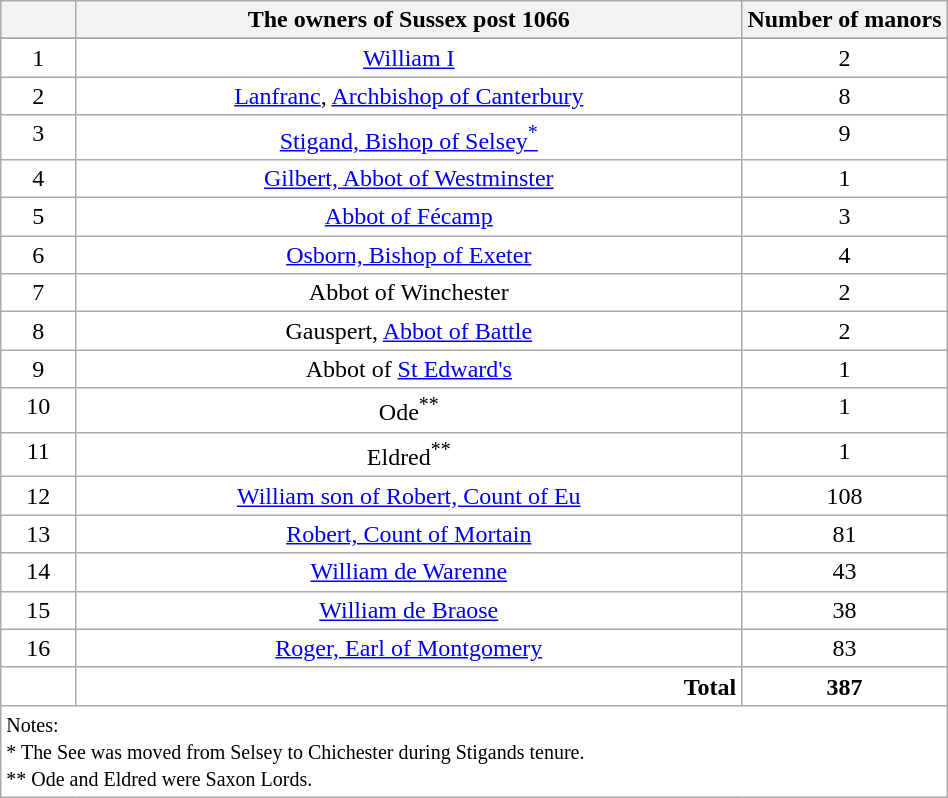<table class="wikitable" style="margin: 1em auto 1em auto; width:50%; text-align:center;">
<tr align=center>
<th width="10"></th>
<th width="200" style="text-align: center;">The owners of Sussex post 1066</th>
<th width="20" style="text-align: center;">Number of manors</th>
</tr>
<tr valign=top>
</tr>
<tr valign=top bgcolor="#ffffff">
<td>1</td>
<td><a href='#'>William I</a></td>
<td>2</td>
</tr>
<tr valign=top bgcolor="#ffffff">
<td>2</td>
<td><a href='#'>Lanfranc</a>, <a href='#'>Archbishop of Canterbury</a></td>
<td>8</td>
</tr>
<tr valign=top bgcolor="#ffffff">
<td>3</td>
<td><a href='#'>Stigand, Bishop of Selsey<sup>*</sup></a></td>
<td>9</td>
</tr>
<tr valign=top bgcolor="#ffffff">
<td>4</td>
<td><a href='#'>Gilbert, Abbot of Westminster</a></td>
<td>1</td>
</tr>
<tr valign=top bgcolor="#ffffff">
<td>5</td>
<td><a href='#'>Abbot of Fécamp</a></td>
<td>3</td>
</tr>
<tr valign=top bgcolor="#ffffff">
<td>6</td>
<td><a href='#'>Osborn, Bishop of Exeter</a></td>
<td>4</td>
</tr>
<tr valign=top bgcolor="#ffffff">
<td>7</td>
<td>Abbot of Winchester</td>
<td>2</td>
</tr>
<tr valign=top bgcolor="#ffffff">
<td>8</td>
<td>Gauspert, <a href='#'>Abbot of Battle</a></td>
<td>2</td>
</tr>
<tr valign=top bgcolor="#ffffff">
<td>9</td>
<td>Abbot of <a href='#'>St Edward's</a></td>
<td>1</td>
</tr>
<tr valign=top bgcolor="#ffffff">
<td>10</td>
<td>Ode<sup>**</sup></td>
<td>1</td>
</tr>
<tr valign=top bgcolor="#ffffff">
<td>11</td>
<td>Eldred<sup>**</sup></td>
<td>1</td>
</tr>
<tr valign=top bgcolor="#ffffff">
<td>12</td>
<td><a href='#'>William son of Robert, Count of Eu</a></td>
<td>108</td>
</tr>
<tr valign=top bgcolor="#ffffff">
<td>13</td>
<td><a href='#'>Robert, Count of Mortain</a></td>
<td>81</td>
</tr>
<tr valign=top bgcolor="#ffffff">
<td>14</td>
<td><a href='#'>William de Warenne</a></td>
<td>43</td>
</tr>
<tr valign=top bgcolor="#ffffff">
<td>15</td>
<td><a href='#'>William de Braose</a></td>
<td>38</td>
</tr>
<tr valign=top bgcolor="#ffffff">
<td>16</td>
<td><a href='#'>Roger, Earl of Montgomery</a></td>
<td>83</td>
</tr>
<tr valign=top bgcolor="#ffffff">
<td></td>
<td align="right"><strong>Total</strong></td>
<td><strong>387</strong></td>
</tr>
<tr valign=top bgcolor="#ffffff">
<td colspan="3" style="text-align: left;"><small>Notes:<br> * The See was moved from Selsey to Chichester during Stigands tenure.<br>** Ode and Eldred were Saxon Lords.</small></td>
</tr>
</table>
